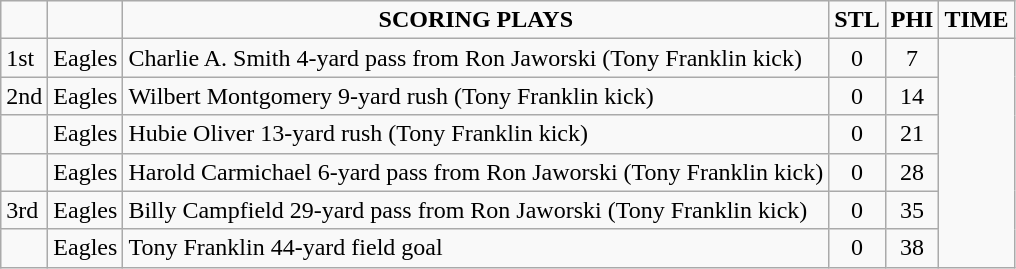<table class="wikitable">
<tr align="center">
<td></td>
<td></td>
<td><strong>SCORING PLAYS</strong></td>
<td><strong>STL</strong></td>
<td><strong>PHI</strong></td>
<td><strong>TIME</strong></td>
</tr>
<tr>
<td>1st</td>
<td>Eagles</td>
<td>Charlie A. Smith 4-yard pass from Ron Jaworski (Tony Franklin kick)</td>
<td align="center">0</td>
<td align="center">7</td>
</tr>
<tr>
<td>2nd</td>
<td>Eagles</td>
<td>Wilbert Montgomery 9-yard rush (Tony Franklin kick)</td>
<td align="center">0</td>
<td align="center">14</td>
</tr>
<tr>
<td></td>
<td>Eagles</td>
<td>Hubie Oliver 13-yard rush (Tony Franklin kick)</td>
<td align="center">0</td>
<td align="center">21</td>
</tr>
<tr>
<td></td>
<td>Eagles</td>
<td>Harold Carmichael 6-yard pass from Ron Jaworski (Tony Franklin kick)</td>
<td align="center">0</td>
<td align="center">28</td>
</tr>
<tr>
<td>3rd</td>
<td>Eagles</td>
<td>Billy Campfield 29-yard pass from Ron Jaworski (Tony Franklin kick)</td>
<td align="center">0</td>
<td align="center">35</td>
</tr>
<tr>
<td></td>
<td>Eagles</td>
<td>Tony Franklin 44-yard field goal</td>
<td align="center">0</td>
<td align="center">38</td>
</tr>
</table>
